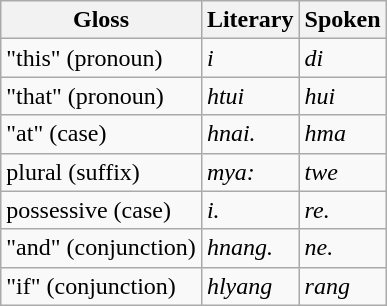<table class="wikitable sortable">
<tr>
<th>Gloss</th>
<th>Literary<br></th>
<th>Spoken<br></th>
</tr>
<tr>
<td>"this" (pronoun)</td>
<td> <em>i</em></td>
<td> <em>di</em></td>
</tr>
<tr>
<td>"that" (pronoun)</td>
<td> <em>htui</em></td>
<td> <em>hui</em></td>
</tr>
<tr>
<td>"at" (case)</td>
<td> <em>hnai.</em> </td>
<td> <em>hma</em> </td>
</tr>
<tr>
<td>plural (suffix)</td>
<td> <em>mya:</em></td>
<td> <em>twe</em></td>
</tr>
<tr>
<td>possessive (case)</td>
<td> <em>i.</em></td>
<td> <em>re.</em></td>
</tr>
<tr>
<td>"and" (conjunction)</td>
<td> <em>hnang.</em></td>
<td>  <em>ne.</em></td>
</tr>
<tr>
<td>"if" (conjunction)</td>
<td> <em>hlyang</em></td>
<td> <em>rang</em></td>
</tr>
</table>
